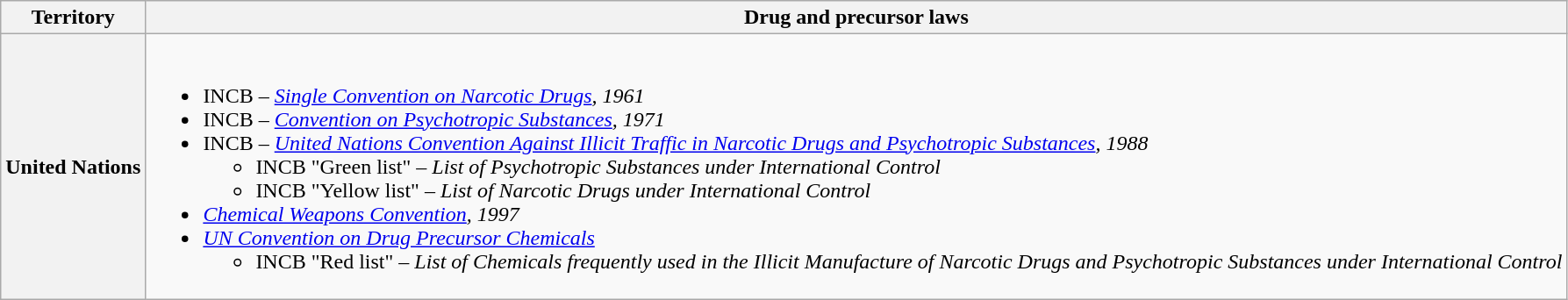<table class="wikitable sortable">
<tr>
<th>Territory</th>
<th>Drug and precursor laws</th>
</tr>
<tr>
<th>United Nations</th>
<td><br><ul><li>INCB – <em><a href='#'>Single Convention on Narcotic Drugs</a>, 1961</em></li><li>INCB – <em><a href='#'>Convention on Psychotropic Substances</a>, 1971</em></li><li>INCB – <em><a href='#'>United Nations Convention Against Illicit Traffic in Narcotic Drugs and Psychotropic Substances</a>, 1988</em><ul><li>INCB "Green list" – <em>List of Psychotropic Substances under International Control</em></li><li>INCB "Yellow list" – <em>List of Narcotic Drugs under International Control</em></li></ul></li><li><em><a href='#'>Chemical Weapons Convention</a>, 1997</em></li><li><em><a href='#'>UN Convention on Drug Precursor Chemicals</a></em><ul><li>INCB "Red list" – <em>List of Chemicals frequently used in the Illicit Manufacture of Narcotic Drugs and Psychotropic Substances under International Control</em></li></ul></li></ul></td>
</tr>
</table>
